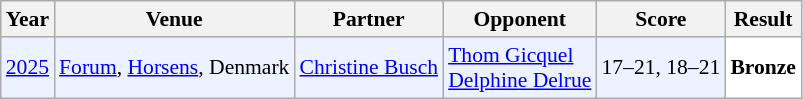<table class="sortable wikitable" style="font-size: 90%">
<tr>
<th>Year</th>
<th>Venue</th>
<th>Partner</th>
<th>Opponent</th>
<th>Score</th>
<th>Result</th>
</tr>
<tr style="background:#ECF2FF">
<td align="center"><a href='#'>2025</a></td>
<td align="left"><a href='#'>Forum</a>, <a href='#'>Horsens</a>, Denmark</td>
<td align="left"> <a href='#'>Christine Busch</a></td>
<td align="left"> <a href='#'>Thom Gicquel</a><br> <a href='#'>Delphine Delrue</a></td>
<td align="left">17–21, 18–21</td>
<td style="text-align:left; background:white"> <strong>Bronze</strong></td>
</tr>
</table>
